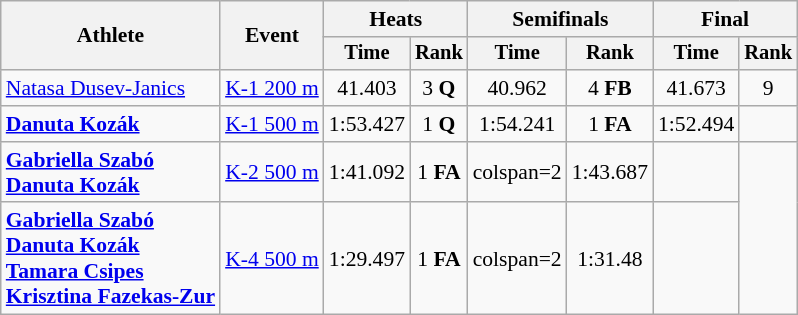<table class=wikitable style="font-size:90%">
<tr>
<th rowspan="2">Athlete</th>
<th rowspan="2">Event</th>
<th colspan=2>Heats</th>
<th colspan=2>Semifinals</th>
<th colspan=2>Final</th>
</tr>
<tr style="font-size:95%">
<th>Time</th>
<th>Rank</th>
<th>Time</th>
<th>Rank</th>
<th>Time</th>
<th>Rank</th>
</tr>
<tr align=center>
<td align=left><a href='#'>Natasa Dusev-Janics</a></td>
<td align=left><a href='#'>K-1 200 m</a></td>
<td>41.403</td>
<td>3 <strong>Q</strong></td>
<td>40.962</td>
<td>4 <strong>FB</strong></td>
<td>41.673</td>
<td>9</td>
</tr>
<tr align=center>
<td align=left><strong><a href='#'>Danuta Kozák</a></strong></td>
<td align=left><a href='#'>K-1 500 m</a></td>
<td>1:53.427</td>
<td>1 <strong>Q</strong></td>
<td>1:54.241</td>
<td>1 <strong>FA</strong></td>
<td>1:52.494</td>
<td></td>
</tr>
<tr align=center>
<td align=left><strong><a href='#'>Gabriella Szabó</a><br><a href='#'>Danuta Kozák</a></strong></td>
<td align=left><a href='#'>K-2 500 m</a></td>
<td>1:41.092</td>
<td>1 <strong>FA</strong></td>
<td>colspan=2 </td>
<td>1:43.687</td>
<td></td>
</tr>
<tr align=center>
<td align=left><strong><a href='#'>Gabriella Szabó</a><br><a href='#'>Danuta Kozák</a><br><a href='#'>Tamara Csipes</a><br><a href='#'>Krisztina Fazekas-Zur</a></strong></td>
<td align=left><a href='#'>K-4 500 m</a></td>
<td>1:29.497</td>
<td>1 <strong>FA</strong></td>
<td>colspan=2 </td>
<td>1:31.48</td>
<td></td>
</tr>
</table>
